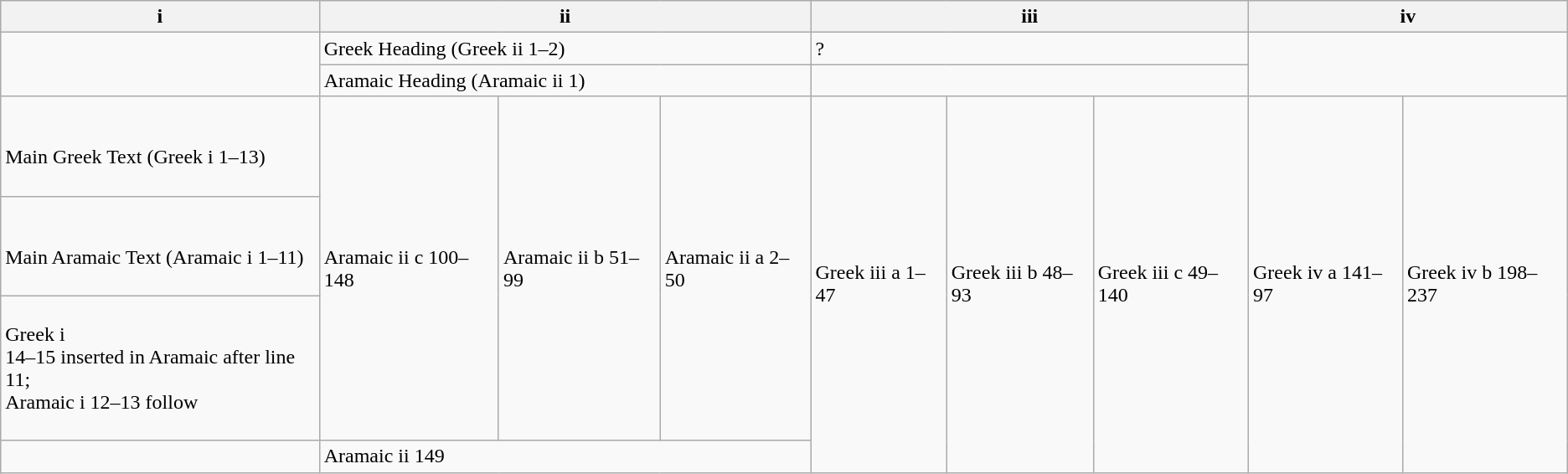<table class="wikitable">
<tr>
<th>i</th>
<th colspan="3">ii</th>
<th colspan="3">iii</th>
<th colspan="2">iv</th>
</tr>
<tr>
<td rowspan="2"></td>
<td colspan="3">Greek Heading (Greek ii 1–2)</td>
<td colspan="3">?</td>
<td colspan="2" rowspan="2"></td>
</tr>
<tr>
<td colspan="3">Aramaic Heading (Aramaic ii 1)</td>
<td colspan="3"></td>
</tr>
<tr>
<td><br><br>Main Greek Text (Greek i 1–13)<br><br></td>
<td rowspan="3">Aramaic ii c 100–148</td>
<td rowspan="3">Aramaic ii b 51–99</td>
<td rowspan="3">Aramaic ii a 2–50</td>
<td rowspan="4">Greek iii a 1–47</td>
<td rowspan="4">Greek iii b 48–93</td>
<td rowspan="4">Greek iii c 49–140</td>
<td rowspan="4">Greek iv a 141–97</td>
<td rowspan="4">Greek iv b 198–237</td>
</tr>
<tr>
<td><br><br>Main Aramaic Text (Aramaic i 1–11)<br><br></td>
</tr>
<tr>
<td><br>Greek i <br>14–15 inserted in Aramaic after line 11; <br>Aramaic i 12–13 follow<br><br></td>
</tr>
<tr>
<td></td>
<td colspan="3">Aramaic ii 149</td>
</tr>
</table>
